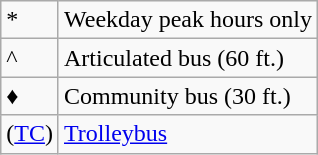<table class="wikitable">
<tr>
<td>*</td>
<td>Weekday peak hours only</td>
</tr>
<tr>
<td>^</td>
<td>Articulated bus (60 ft.)</td>
</tr>
<tr>
<td>♦</td>
<td>Community bus (30 ft.)</td>
</tr>
<tr>
<td>(<a href='#'>TC</a>)</td>
<td><a href='#'>Trolleybus</a></td>
</tr>
</table>
